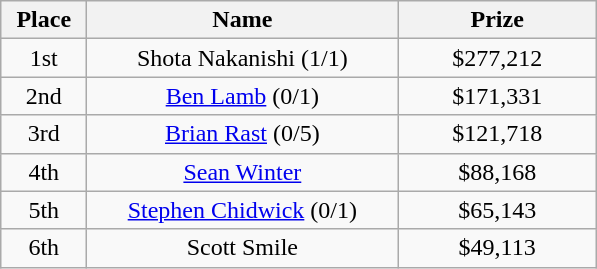<table class="wikitable">
<tr>
<th width="50">Place</th>
<th width="200">Name</th>
<th width="125">Prize</th>
</tr>
<tr>
<td align = "center">1st</td>
<td align = "center"> Shota Nakanishi (1/1)</td>
<td align = "center">$277,212</td>
</tr>
<tr>
<td align = "center">2nd</td>
<td align = "center"> <a href='#'>Ben Lamb</a> (0/1)</td>
<td align = "center">$171,331</td>
</tr>
<tr>
<td align = "center">3rd</td>
<td align = "center"> <a href='#'>Brian Rast</a> (0/5)</td>
<td align = "center">$121,718</td>
</tr>
<tr>
<td align = "center">4th</td>
<td align = "center"> <a href='#'>Sean Winter</a></td>
<td align = "center">$88,168</td>
</tr>
<tr>
<td align = "center">5th</td>
<td align = "center"> <a href='#'>Stephen Chidwick</a> (0/1)</td>
<td align = "center">$65,143</td>
</tr>
<tr>
<td align = "center">6th</td>
<td align = "center"> Scott Smile</td>
<td align = "center">$49,113</td>
</tr>
</table>
